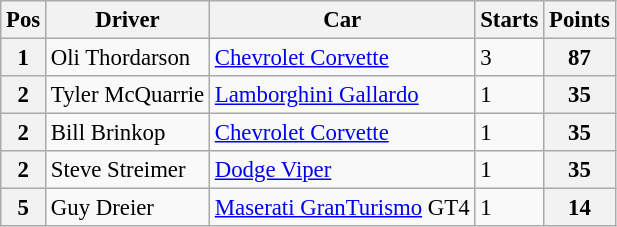<table class="wikitable" style="font-size: 95%;">
<tr>
<th>Pos</th>
<th>Driver</th>
<th>Car</th>
<th>Starts</th>
<th>Points</th>
</tr>
<tr>
<th>1</th>
<td> Oli Thordarson</td>
<td><a href='#'>Chevrolet Corvette</a></td>
<td>3</td>
<th>87</th>
</tr>
<tr>
<th>2</th>
<td> Tyler McQuarrie</td>
<td><a href='#'>Lamborghini Gallardo</a></td>
<td>1</td>
<th>35</th>
</tr>
<tr>
<th>2</th>
<td> Bill Brinkop</td>
<td><a href='#'>Chevrolet Corvette</a></td>
<td>1</td>
<th>35</th>
</tr>
<tr>
<th>2</th>
<td> Steve Streimer</td>
<td><a href='#'>Dodge Viper</a></td>
<td>1</td>
<th>35</th>
</tr>
<tr>
<th>5</th>
<td> Guy Dreier</td>
<td><a href='#'>Maserati GranTurismo</a> GT4</td>
<td>1</td>
<th>14</th>
</tr>
</table>
